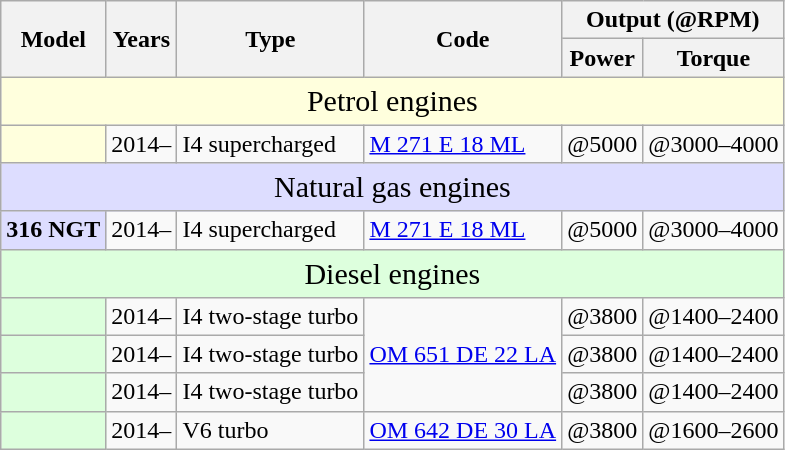<table class="wikitable sortable">
<tr>
<th rowspan=2>Model</th>
<th rowspan=2>Years</th>
<th rowspan=2>Type</th>
<th rowspan=2>Code</th>
<th colspan=2>Output (@RPM)</th>
</tr>
<tr>
<th>Power</th>
<th>Torque</th>
</tr>
<tr>
<td colspan=6 style="font-size:125%;text-align:center;background:#ffd;" data-sort-value="zzz">Petrol engines</td>
</tr>
<tr>
<th style="background:#ffd;"></th>
<td>2014–</td>
<td> I4 supercharged</td>
<td><a href='#'>M 271 E 18 ML</a></td>
<td> @5000</td>
<td> @3000–4000</td>
</tr>
<tr>
<td colspan=6 style="font-size:125%;text-align:center;background:#ddf;" data-sort-value="zzz">Natural gas engines</td>
</tr>
<tr>
<th style="background:#ddf;">316 NGT</th>
<td>2014–</td>
<td> I4 supercharged</td>
<td><a href='#'>M 271 E 18 ML</a></td>
<td> @5000</td>
<td> @3000–4000</td>
</tr>
<tr>
<td colspan=6 style="font-size:125%;text-align:center;background:#dfd;" data-sort-value="zzz">Diesel engines</td>
</tr>
<tr>
<th style="background:#dfd;"></th>
<td>2014–</td>
<td> I4 two-stage turbo</td>
<td rowspan=3><a href='#'>OM 651 DE 22 LA</a></td>
<td> @3800</td>
<td> @1400–2400</td>
</tr>
<tr>
<th style="background:#dfd;"></th>
<td>2014–</td>
<td> I4 two-stage turbo</td>
<td> @3800</td>
<td> @1400–2400</td>
</tr>
<tr>
<th style="background:#dfd;"></th>
<td>2014–</td>
<td> I4 two-stage turbo</td>
<td> @3800</td>
<td> @1400–2400</td>
</tr>
<tr>
<th style="background:#dfd;"></th>
<td>2014–</td>
<td> V6 turbo</td>
<td><a href='#'>OM 642 DE 30 LA</a></td>
<td> @3800</td>
<td> @1600–2600</td>
</tr>
</table>
